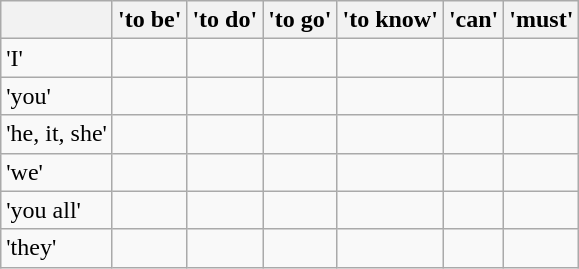<table class="wikitable">
<tr>
<th></th>
<th>'to be'</th>
<th>'to do'</th>
<th>'to go'</th>
<th>'to know'</th>
<th>'can'</th>
<th>'must'</th>
</tr>
<tr>
<td><strong></strong> 'I'</td>
<td></td>
<td></td>
<td></td>
<td></td>
<td></td>
<td></td>
</tr>
<tr>
<td><strong></strong> 'you'</td>
<td></td>
<td></td>
<td></td>
<td></td>
<td></td>
<td></td>
</tr>
<tr>
<td><strong></strong> 'he, it, she'</td>
<td></td>
<td></td>
<td></td>
<td></td>
<td></td>
<td></td>
</tr>
<tr>
<td><strong></strong> 'we'</td>
<td></td>
<td></td>
<td></td>
<td></td>
<td></td>
<td></td>
</tr>
<tr>
<td><strong></strong> 'you all'</td>
<td></td>
<td></td>
<td></td>
<td></td>
<td></td>
<td></td>
</tr>
<tr>
<td><strong></strong> 'they'</td>
<td></td>
<td></td>
<td></td>
<td></td>
<td></td>
<td></td>
</tr>
</table>
